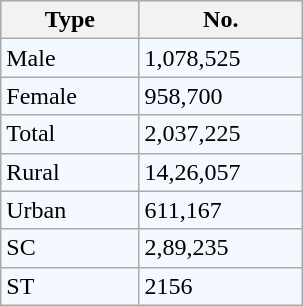<table class="wikitable"  style="width:16%; border:1px solid black;">
<tr style="background:#9cf;">
<th style="width:8%;">Type</th>
<th style="width:8%;">No.</th>
</tr>
<tr style="background:#f4f9ff;">
<td>Male</td>
<td>1,078,525</td>
</tr>
<tr style="background:#f4f9ff;">
<td>Female</td>
<td>958,700</td>
</tr>
<tr style="background:#f4f9ff;">
<td>Total</td>
<td>2,037,225</td>
</tr>
<tr style="background:#f4f9ff;">
<td>Rural</td>
<td>14,26,057</td>
</tr>
<tr style="background:#f4f9ff;">
<td>Urban</td>
<td>611,167</td>
</tr>
<tr style="background:#f4f9ff;">
<td>SC</td>
<td>2,89,235</td>
</tr>
<tr style="background:#f4f9ff;">
<td>ST</td>
<td>2156</td>
</tr>
</table>
